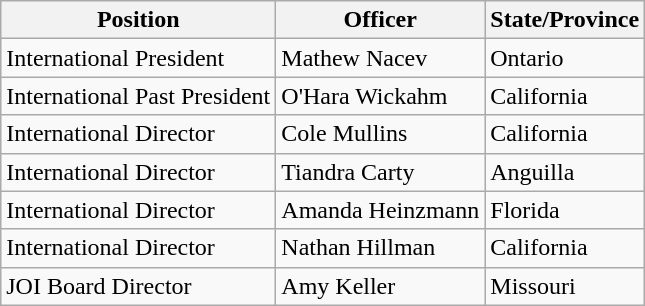<table class="wikitable">
<tr>
<th>Position</th>
<th>Officer</th>
<th>State/Province</th>
</tr>
<tr>
<td>International President</td>
<td>Mathew Nacev</td>
<td>Ontario</td>
</tr>
<tr>
<td>International Past President</td>
<td>O'Hara Wickahm</td>
<td>California</td>
</tr>
<tr>
<td>International Director</td>
<td>Cole Mullins</td>
<td>California</td>
</tr>
<tr>
<td>International Director</td>
<td>Tiandra Carty</td>
<td>Anguilla</td>
</tr>
<tr>
<td>International Director</td>
<td>Amanda Heinzmann</td>
<td>Florida</td>
</tr>
<tr>
<td>International Director</td>
<td>Nathan Hillman</td>
<td>California</td>
</tr>
<tr>
<td>JOI Board Director</td>
<td>Amy Keller</td>
<td>Missouri</td>
</tr>
</table>
